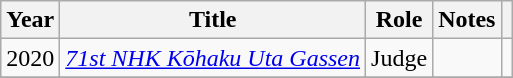<table class="wikitable">
<tr>
<th>Year</th>
<th>Title</th>
<th>Role</th>
<th scope="col" class="unsortable">Notes</th>
<th class="unsortable"></th>
</tr>
<tr>
<td>2020</td>
<td><em><a href='#'>71st NHK Kōhaku Uta Gassen</a></em></td>
<td>Judge</td>
<td></td>
<td></td>
</tr>
<tr>
</tr>
</table>
